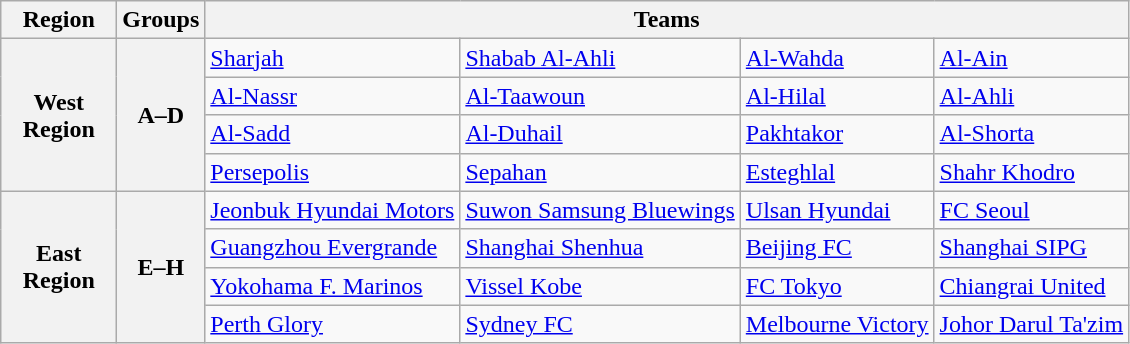<table class="wikitable">
<tr>
<th width=70>Region</th>
<th>Groups</th>
<th colspan=4>Teams</th>
</tr>
<tr>
<th rowspan=4>West<br>Region</th>
<th rowspan=4>A–D</th>
<td> <a href='#'>Sharjah</a></td>
<td> <a href='#'>Shabab Al-Ahli</a></td>
<td> <a href='#'>Al-Wahda</a></td>
<td> <a href='#'>Al-Ain</a><br></td>
</tr>
<tr>
<td> <a href='#'>Al-Nassr</a></td>
<td> <a href='#'>Al-Taawoun</a></td>
<td> <a href='#'>Al-Hilal</a></td>
<td> <a href='#'>Al-Ahli</a><br></td>
</tr>
<tr>
<td> <a href='#'>Al-Sadd</a></td>
<td> <a href='#'>Al-Duhail</a></td>
<td> <a href='#'>Pakhtakor</a></td>
<td> <a href='#'>Al-Shorta</a></td>
</tr>
<tr>
<td> <a href='#'>Persepolis</a></td>
<td> <a href='#'>Sepahan</a></td>
<td> <a href='#'>Esteghlal</a><br></td>
<td> <a href='#'>Shahr Khodro</a><br></td>
</tr>
<tr>
<th rowspan=4>East<br>Region</th>
<th rowspan=4>E–H</th>
<td> <a href='#'>Jeonbuk Hyundai Motors</a></td>
<td> <a href='#'>Suwon Samsung Bluewings</a></td>
<td> <a href='#'>Ulsan Hyundai</a></td>
<td> <a href='#'>FC Seoul</a><br></td>
</tr>
<tr>
<td> <a href='#'>Guangzhou Evergrande</a></td>
<td> <a href='#'>Shanghai Shenhua</a></td>
<td> <a href='#'>Beijing FC</a></td>
<td> <a href='#'>Shanghai SIPG</a><br></td>
</tr>
<tr>
<td> <a href='#'>Yokohama F. Marinos</a></td>
<td> <a href='#'>Vissel Kobe</a></td>
<td> <a href='#'>FC Tokyo</a><br></td>
<td> <a href='#'>Chiangrai United</a></td>
</tr>
<tr>
<td> <a href='#'>Perth Glory</a></td>
<td> <a href='#'>Sydney FC</a></td>
<td> <a href='#'>Melbourne Victory</a><br></td>
<td> <a href='#'>Johor Darul Ta'zim</a></td>
</tr>
</table>
